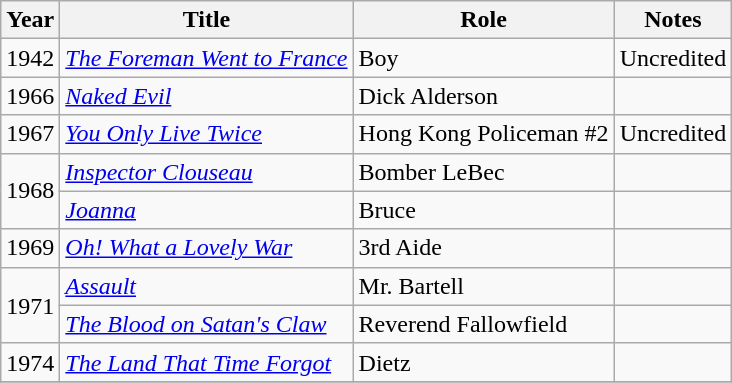<table class="wikitable sortable">
<tr>
<th>Year</th>
<th>Title</th>
<th>Role</th>
<th>Notes</th>
</tr>
<tr>
<td>1942</td>
<td><em><a href='#'>The Foreman Went to France</a></em></td>
<td>Boy</td>
<td>Uncredited</td>
</tr>
<tr>
<td>1966</td>
<td><em><a href='#'>Naked Evil</a></em></td>
<td>Dick Alderson</td>
<td></td>
</tr>
<tr>
<td>1967</td>
<td><em><a href='#'>You Only Live Twice</a></em></td>
<td>Hong Kong Policeman #2</td>
<td>Uncredited</td>
</tr>
<tr>
<td rowspan=2>1968</td>
<td><em><a href='#'>Inspector Clouseau</a></em></td>
<td>Bomber LeBec</td>
<td></td>
</tr>
<tr>
<td><em><a href='#'>Joanna</a></em></td>
<td>Bruce</td>
<td></td>
</tr>
<tr>
<td>1969</td>
<td><em><a href='#'>Oh! What a Lovely War</a></em></td>
<td>3rd Aide</td>
<td></td>
</tr>
<tr>
<td rowspan=2>1971</td>
<td><em><a href='#'>Assault</a></em></td>
<td>Mr. Bartell</td>
<td></td>
</tr>
<tr>
<td><em><a href='#'>The Blood on Satan's Claw</a></em></td>
<td>Reverend Fallowfield</td>
<td></td>
</tr>
<tr>
<td>1974</td>
<td><em><a href='#'>The Land That Time Forgot</a></em></td>
<td>Dietz</td>
<td></td>
</tr>
<tr>
</tr>
</table>
